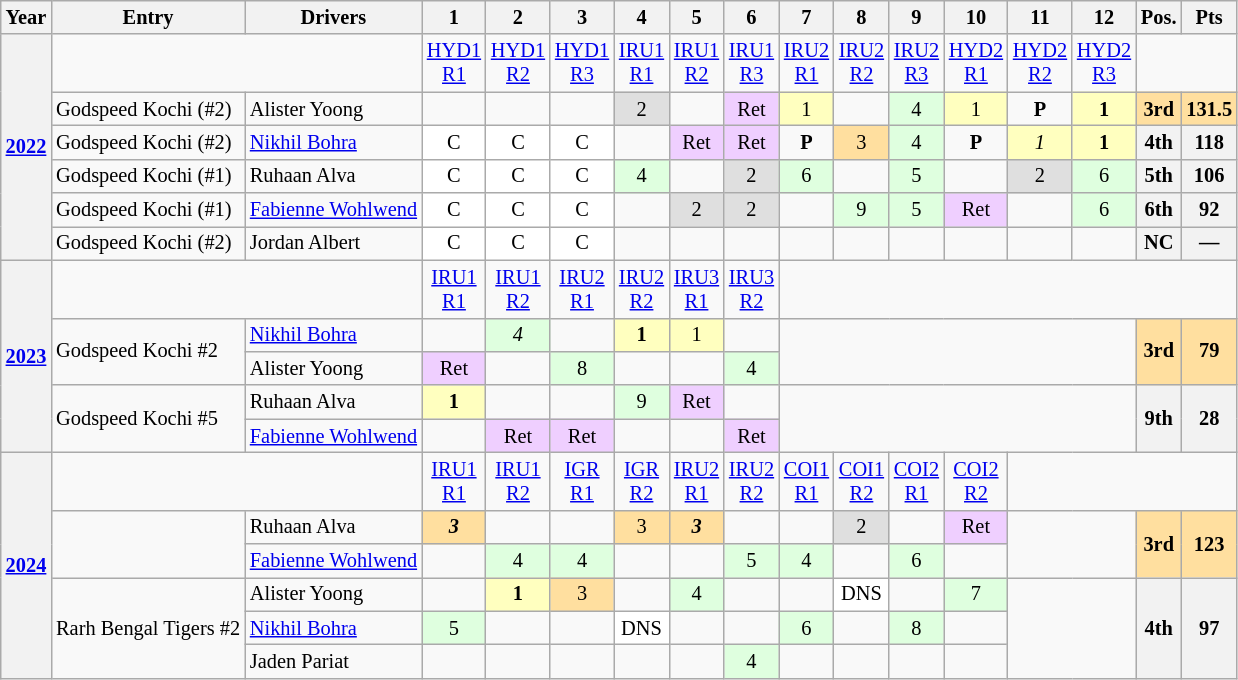<table class="wikitable" style="text-align:center; font-size:85%;">
<tr>
<th>Year</th>
<th>Entry</th>
<th>Drivers</th>
<th>1</th>
<th>2</th>
<th>3</th>
<th>4</th>
<th>5</th>
<th>6</th>
<th>7</th>
<th>8</th>
<th>9</th>
<th>10</th>
<th>11</th>
<th>12</th>
<th>Pos.</th>
<th>Pts</th>
</tr>
<tr>
<th rowspan=6><a href='#'>2022</a></th>
<td colspan=2></td>
<td><a href='#'>HYD1<br>R1</a></td>
<td><a href='#'>HYD1<br>R2</a></td>
<td><a href='#'>HYD1<br>R3</a></td>
<td><a href='#'>IRU1<br>R1</a></td>
<td><a href='#'>IRU1<br>R2</a></td>
<td><a href='#'>IRU1<br>R3</a></td>
<td><a href='#'>IRU2<br>R1</a></td>
<td><a href='#'>IRU2<br>R2</a></td>
<td><a href='#'>IRU2<br>R3</a></td>
<td><a href='#'>HYD2<br>R1</a></td>
<td><a href='#'>HYD2<br>R2</a></td>
<td><a href='#'>HYD2<br>R3</a></td>
<td colspan=2></td>
</tr>
<tr>
<td align=left>Godspeed Kochi (#2)</td>
<td align="left"> Alister Yoong</td>
<td></td>
<td></td>
<td></td>
<td style="background:#dfdfdf;">2</td>
<td></td>
<td style="background:#efcfff;">Ret</td>
<td style="background:#ffffbf;">1</td>
<td></td>
<td style="background:#dfffdf;">4</td>
<td style="background:#ffffbf;">1</td>
<td><strong>P</strong></td>
<td style="background:#ffffbf;"><strong>1</strong></td>
<th style="background:#ffdf9f;">3rd</th>
<th style="background:#ffdf9f;">131.5</th>
</tr>
<tr>
<td align=left>Godspeed Kochi (#2)</td>
<td align="left"> <a href='#'>Nikhil Bohra</a></td>
<td style="background:#ffffff;">C</td>
<td style="background:#ffffff;">C</td>
<td style="background:#ffffff;">C</td>
<td></td>
<td style="background:#efcfff;">Ret</td>
<td style="background:#efcfff;">Ret</td>
<td><strong>P</strong></td>
<td style="background:#ffdf9f;">3</td>
<td style="background:#dfffdf;">4</td>
<td><strong>P</strong></td>
<td style="background:#ffffbf;"><em>1</em></td>
<td style="background:#ffffbf;"><strong>1</strong></td>
<th>4th</th>
<th>118</th>
</tr>
<tr>
<td align=left>Godspeed Kochi (#1)</td>
<td align="left"> Ruhaan Alva</td>
<td style="background:#ffffff;">C</td>
<td style="background:#ffffff;">C</td>
<td style="background:#ffffff;">C</td>
<td style="background:#dfffdf;">4</td>
<td></td>
<td style="background:#dfdfdf;">2</td>
<td style="background:#dfffdf;">6</td>
<td></td>
<td style="background:#dfffdf;">5</td>
<td></td>
<td style="background:#dfdfdf;">2</td>
<td style="background:#dfffdf;">6</td>
<th>5th</th>
<th>106</th>
</tr>
<tr>
<td align=left>Godspeed Kochi (#1)</td>
<td align="left"> <a href='#'>Fabienne Wohlwend</a></td>
<td style="background:#ffffff;">C</td>
<td style="background:#ffffff;">C</td>
<td style="background:#ffffff;">C</td>
<td></td>
<td style="background:#dfdfdf;">2</td>
<td style="background:#dfdfdf;">2</td>
<td></td>
<td style="background:#dfffdf;">9</td>
<td style="background:#dfffdf;">5</td>
<td style="background:#efcfff;">Ret</td>
<td></td>
<td style="background:#dfffdf;">6</td>
<th>6th</th>
<th>92</th>
</tr>
<tr>
<td align=left>Godspeed Kochi (#2)</td>
<td align="left"> Jordan Albert</td>
<td style="background:#ffffff;">C</td>
<td style="background:#ffffff;">C</td>
<td style="background:#ffffff;">C</td>
<td></td>
<td></td>
<td></td>
<td></td>
<td></td>
<td></td>
<td></td>
<td></td>
<td></td>
<th>NC</th>
<th>—</th>
</tr>
<tr>
<th rowspan=5><a href='#'>2023</a></th>
<td colspan=2></td>
<td><a href='#'>IRU1<br>R1</a></td>
<td><a href='#'>IRU1<br>R2</a></td>
<td><a href='#'>IRU2<br>R1</a></td>
<td><a href='#'>IRU2<br>R2</a></td>
<td><a href='#'>IRU3<br>R1</a></td>
<td><a href='#'>IRU3<br>R2</a></td>
<td colspan=8></td>
</tr>
<tr>
<td rowspan="2" align="left">Godspeed Kochi #2</td>
<td align="left"> <a href='#'>Nikhil Bohra</a></td>
<td></td>
<td style="background:#dfffdf;"><em>4</em></td>
<td></td>
<td style="background:#ffffbf;"><strong>1</strong></td>
<td style="background:#ffffbf;">1</td>
<td></td>
<td colspan=6 rowspan=2></td>
<th rowspan="2" style="background:#ffdf9f;">3rd</th>
<th rowspan="2" style="background:#ffdf9f;">79</th>
</tr>
<tr>
<td align="left"> Alister Yoong</td>
<td style="background:#efcfff;">Ret</td>
<td></td>
<td style="background:#dfffdf;">8</td>
<td></td>
<td></td>
<td style="background:#dfffdf;">4</td>
</tr>
<tr>
<td rowspan="2" align="left">Godspeed Kochi #5</td>
<td align="left"> Ruhaan Alva</td>
<td style="background:#ffffbf;"><strong>1</strong></td>
<td></td>
<td></td>
<td style="background:#dfffdf;">9</td>
<td style="background:#efcfff;">Ret</td>
<td></td>
<td colspan=6 rowspan=2></td>
<th rowspan="2">9th</th>
<th rowspan="2">28</th>
</tr>
<tr>
<td align="left"> <a href='#'>Fabienne Wohlwend</a></td>
<td></td>
<td style="background:#efcfff;">Ret</td>
<td style="background:#efcfff;">Ret</td>
<td></td>
<td></td>
<td style="background:#efcfff;">Ret</td>
</tr>
<tr>
<th rowspan=6><a href='#'>2024</a></th>
<td colspan=2></td>
<td><a href='#'>IRU1<br>R1</a></td>
<td><a href='#'>IRU1<br>R2</a></td>
<td><a href='#'>IGR<br>R1</a></td>
<td><a href='#'>IGR<br>R2</a></td>
<td><a href='#'>IRU2<br>R1</a></td>
<td><a href='#'>IRU2<br>R2</a></td>
<td><a href='#'>COI1<br>R1</a></td>
<td><a href='#'>COI1<br>R2</a></td>
<td><a href='#'>COI2<br>R1</a></td>
<td><a href='#'>COI2<br>R2</a></td>
<td colspan=4></td>
</tr>
<tr>
<td rowspan=2 align=left></td>
<td align=left> Ruhaan Alva</td>
<td style="background:#ffdf9f;"><strong><em>3</em></strong></td>
<td></td>
<td></td>
<td style="background:#ffdf9f;">3</td>
<td style="background:#ffdf9f;"><strong><em>3</em></strong></td>
<td></td>
<td></td>
<td style="background:#dfdfdf;">2</td>
<td></td>
<td style="background:#efcfff;">Ret</td>
<td rowspan=2 colspan=2></td>
<th rowspan=2 style="background:#ffdf9f;">3rd</th>
<th rowspan=2 style="background:#ffdf9f;">123</th>
</tr>
<tr>
<td align=left nowrap> <a href='#'>Fabienne Wohlwend</a></td>
<td></td>
<td style="background:#dfffdf;">4</td>
<td style="background:#dfffdf;">4</td>
<td></td>
<td></td>
<td style="background:#dfffdf;">5</td>
<td style="background:#dfffdf;">4</td>
<td></td>
<td style="background:#dfffdf;">6</td>
<td></td>
</tr>
<tr>
<td rowspan="3" align="left">Rarh Bengal Tigers #2</td>
<td align=left> Alister Yoong</td>
<td></td>
<td style="background:#ffffbf;"><strong>1</strong></td>
<td style="background:#ffdf9f;">3</td>
<td></td>
<td style="background:#dfffdf;">4</td>
<td></td>
<td></td>
<td style="background:#ffffff;">DNS</td>
<td></td>
<td style="background:#dfffdf;">7</td>
<td rowspan=3 colspan=2></td>
<th rowspan="3">4th</th>
<th rowspan="3">97</th>
</tr>
<tr>
<td align=left> <a href='#'>Nikhil Bohra</a></td>
<td style="background:#dfffdf;">5</td>
<td></td>
<td></td>
<td style="background:#ffffff;">DNS</td>
<td></td>
<td></td>
<td style="background:#dfffdf;">6</td>
<td></td>
<td style="background:#dfffdf;">8</td>
<td></td>
</tr>
<tr>
<td align=left> Jaden Pariat</td>
<td></td>
<td></td>
<td></td>
<td></td>
<td></td>
<td style="background:#dfffdf;">4</td>
<td></td>
<td></td>
<td></td>
<td></td>
</tr>
</table>
